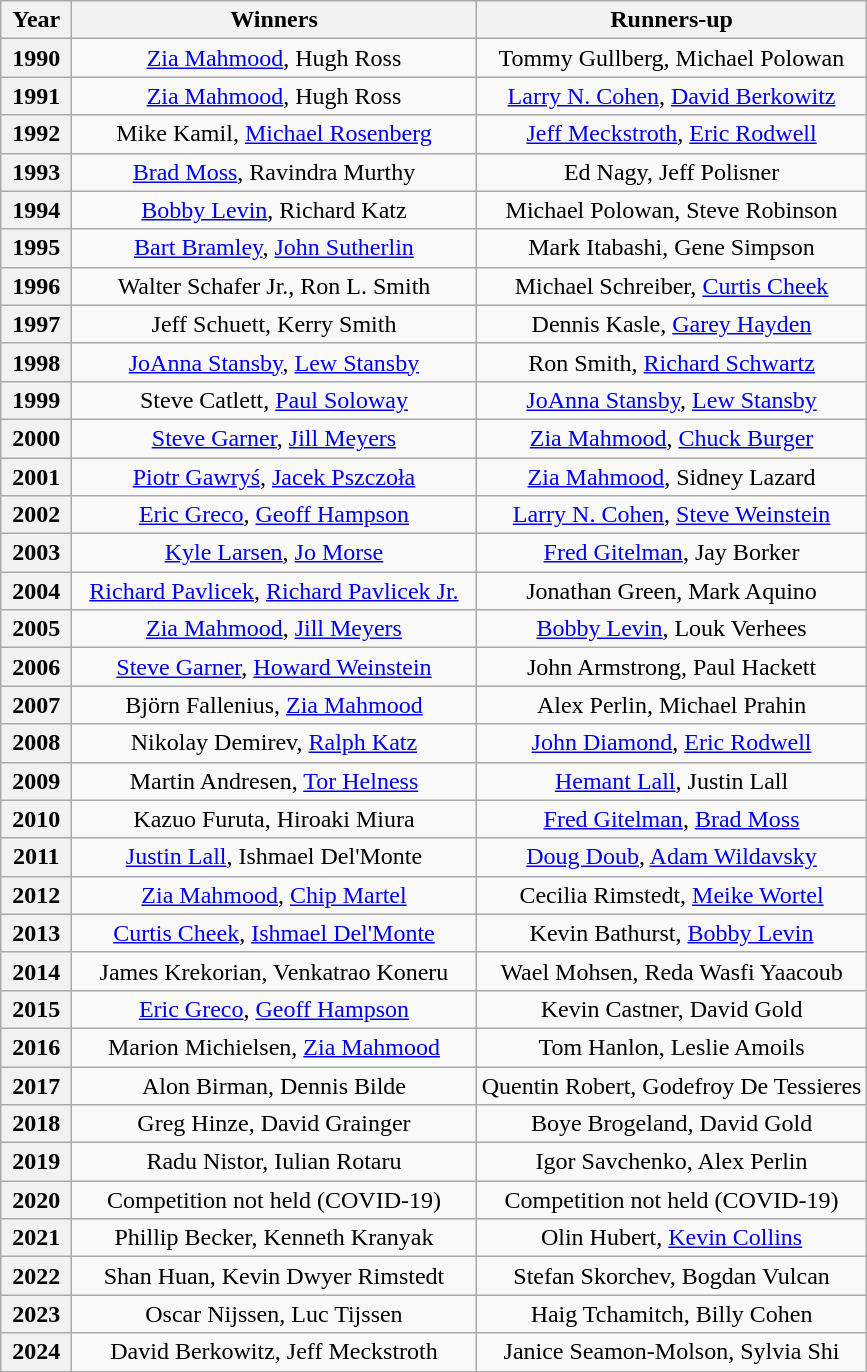<table class="wikitable" style="text-align:center">
<tr>
<th>Year</th>
<th>Winners</th>
<th>Runners-up</th>
</tr>
<tr>
<th> 1990 </th>
<td><a href='#'>Zia Mahmood</a>, Hugh Ross</td>
<td>  Tommy Gullberg, Michael Polowan  </td>
</tr>
<tr>
<th>1991</th>
<td><a href='#'>Zia Mahmood</a>, Hugh Ross</td>
<td><a href='#'>Larry N. Cohen</a>, <a href='#'>David Berkowitz</a></td>
</tr>
<tr>
<th>1992</th>
<td>Mike Kamil, <a href='#'>Michael Rosenberg</a></td>
<td><a href='#'>Jeff Meckstroth</a>, <a href='#'>Eric Rodwell</a></td>
</tr>
<tr>
<th>1993</th>
<td><a href='#'>Brad Moss</a>, Ravindra Murthy</td>
<td>Ed Nagy, Jeff Polisner</td>
</tr>
<tr>
<th>1994</th>
<td><a href='#'>Bobby Levin</a>, Richard Katz</td>
<td>Michael Polowan, Steve Robinson</td>
</tr>
<tr>
<th>1995</th>
<td><a href='#'>Bart Bramley</a>, <a href='#'>John Sutherlin</a></td>
<td>Mark Itabashi, Gene Simpson</td>
</tr>
<tr>
<th>1996</th>
<td>Walter Schafer Jr., Ron L. Smith</td>
<td>Michael Schreiber, <a href='#'>Curtis Cheek</a></td>
</tr>
<tr>
<th>1997</th>
<td>Jeff Schuett, Kerry Smith</td>
<td>Dennis Kasle, <a href='#'>Garey Hayden</a></td>
</tr>
<tr>
<th>1998</th>
<td><a href='#'>JoAnna Stansby</a>, <a href='#'>Lew Stansby</a></td>
<td>Ron Smith, <a href='#'>Richard Schwartz</a></td>
</tr>
<tr>
<th>1999</th>
<td>Steve Catlett, <a href='#'>Paul Soloway</a></td>
<td><a href='#'>JoAnna Stansby</a>, <a href='#'>Lew Stansby</a></td>
</tr>
<tr>
<th>2000</th>
<td><a href='#'>Steve Garner</a>, <a href='#'>Jill Meyers</a></td>
<td><a href='#'>Zia Mahmood</a>, <a href='#'>Chuck Burger</a></td>
</tr>
<tr>
<th>2001</th>
<td><a href='#'>Piotr Gawryś</a>, <a href='#'>Jacek Pszczoła</a></td>
<td><a href='#'>Zia Mahmood</a>, Sidney Lazard</td>
</tr>
<tr>
<th>2002</th>
<td><a href='#'>Eric Greco</a>, <a href='#'>Geoff Hampson</a></td>
<td><a href='#'>Larry N. Cohen</a>, <a href='#'>Steve Weinstein</a></td>
</tr>
<tr>
<th>2003</th>
<td><a href='#'>Kyle Larsen</a>, <a href='#'>Jo Morse</a></td>
<td><a href='#'>Fred Gitelman</a>, Jay Borker</td>
</tr>
<tr>
<th>2004</th>
<td>  <a href='#'>Richard Pavlicek</a>, <a href='#'>Richard Pavlicek Jr.</a>  </td>
<td>Jonathan Green, Mark Aquino</td>
</tr>
<tr>
<th>2005</th>
<td><a href='#'>Zia Mahmood</a>, <a href='#'>Jill Meyers</a></td>
<td><a href='#'>Bobby Levin</a>, Louk Verhees</td>
</tr>
<tr>
<th>2006</th>
<td><a href='#'>Steve Garner</a>, <a href='#'>Howard Weinstein</a></td>
<td>John Armstrong, Paul Hackett</td>
</tr>
<tr>
<th>2007</th>
<td>Björn Fallenius, <a href='#'>Zia Mahmood</a></td>
<td>Alex Perlin, Michael Prahin</td>
</tr>
<tr>
<th>2008</th>
<td>Nikolay Demirev, <a href='#'>Ralph Katz</a></td>
<td><a href='#'>John Diamond</a>, <a href='#'>Eric Rodwell</a></td>
</tr>
<tr>
<th>2009</th>
<td>Martin Andresen, <a href='#'>Tor Helness</a></td>
<td><a href='#'>Hemant Lall</a>, Justin Lall</td>
</tr>
<tr>
<th>2010</th>
<td>Kazuo Furuta, Hiroaki Miura</td>
<td><a href='#'>Fred Gitelman</a>, <a href='#'>Brad Moss</a></td>
</tr>
<tr>
<th>2011</th>
<td><a href='#'>Justin Lall</a>, Ishmael Del'Monte</td>
<td><a href='#'>Doug Doub</a>, <a href='#'>Adam Wildavsky</a></td>
</tr>
<tr>
<th>2012</th>
<td><a href='#'>Zia Mahmood</a>, <a href='#'>Chip Martel</a></td>
<td>Cecilia Rimstedt, <a href='#'>Meike Wortel</a></td>
</tr>
<tr>
<th>2013</th>
<td><a href='#'>Curtis Cheek</a>, <a href='#'>Ishmael Del'Monte</a></td>
<td>Kevin Bathurst, <a href='#'>Bobby Levin</a></td>
</tr>
<tr>
<th>2014</th>
<td>James Krekorian, Venkatrao Koneru</td>
<td>Wael Mohsen, Reda Wasfi Yaacoub</td>
</tr>
<tr>
<th>2015</th>
<td><a href='#'>Eric Greco</a>, <a href='#'>Geoff Hampson</a></td>
<td>Kevin Castner, David Gold</td>
</tr>
<tr>
<th>2016</th>
<td>Marion Michielsen, <a href='#'>Zia Mahmood</a></td>
<td>Tom Hanlon, Leslie Amoils</td>
</tr>
<tr>
<th>2017</th>
<td>Alon Birman, Dennis Bilde</td>
<td>Quentin Robert, Godefroy De Tessieres</td>
</tr>
<tr>
<th>2018</th>
<td>Greg Hinze, David Grainger</td>
<td>Boye Brogeland, David Gold</td>
</tr>
<tr>
<th>2019</th>
<td>Radu Nistor, Iulian Rotaru</td>
<td>Igor Savchenko, Alex Perlin</td>
</tr>
<tr>
<th>2020</th>
<td>Competition not held (COVID-19)</td>
<td>Competition not held (COVID-19)</td>
</tr>
<tr>
<th>2021</th>
<td>Phillip Becker, Kenneth Kranyak</td>
<td>Olin Hubert, <a href='#'>Kevin Collins</a></td>
</tr>
<tr>
<th><strong>2022</strong></th>
<td>Shan Huan, Kevin Dwyer Rimstedt</td>
<td>Stefan Skorchev, Bogdan Vulcan</td>
</tr>
<tr>
<th><strong>2023</strong></th>
<td>Oscar Nijssen, Luc Tijssen</td>
<td>Haig Tchamitch, Billy Cohen</td>
</tr>
<tr>
<th><strong>2024</strong></th>
<td>David Berkowitz, Jeff Meckstroth</td>
<td>Janice Seamon-Molson, Sylvia Shi</td>
</tr>
</table>
